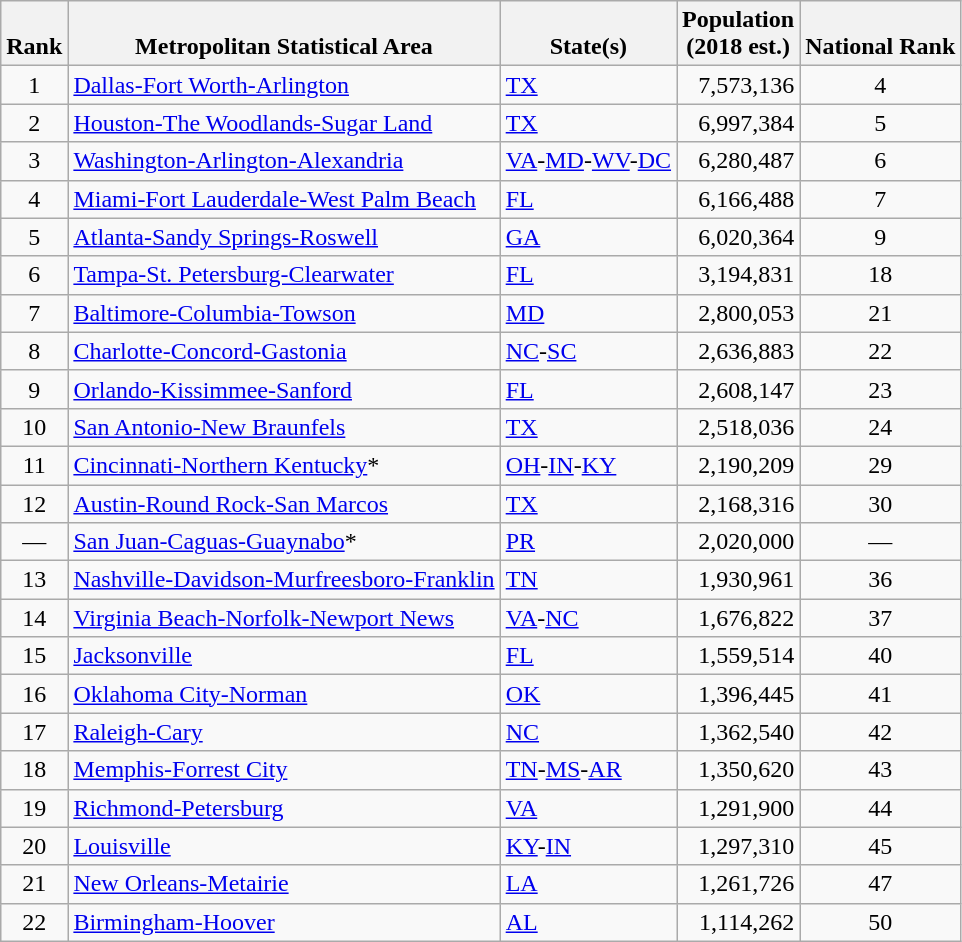<table class="wikitable sortable">
<tr>
<th valign=bottom>Rank</th>
<th valign=bottom>Metropolitan Statistical Area</th>
<th valign=bottom>State(s)</th>
<th valign=bottom>Population<br>(2018 est.)</th>
<th valign=bottom>National Rank</th>
</tr>
<tr>
<td align=center>1</td>
<td><a href='#'>Dallas-Fort Worth-Arlington</a></td>
<td><a href='#'>TX</a></td>
<td align=right>7,573,136</td>
<td align=center>4</td>
</tr>
<tr>
<td align=center>2</td>
<td><a href='#'>Houston-The Woodlands-Sugar Land</a></td>
<td><a href='#'>TX</a></td>
<td align=right>6,997,384</td>
<td align=center>5</td>
</tr>
<tr>
<td align=center>3</td>
<td><a href='#'>Washington-Arlington-Alexandria</a></td>
<td><a href='#'>VA</a>-<a href='#'>MD</a>-<a href='#'>WV</a>-<a href='#'>DC</a></td>
<td align=right>6,280,487</td>
<td align=center>6</td>
</tr>
<tr>
<td align=center>4</td>
<td><a href='#'>Miami-Fort Lauderdale-West Palm Beach</a></td>
<td><a href='#'>FL</a></td>
<td align=right>6,166,488</td>
<td align=center>7</td>
</tr>
<tr>
<td align=center>5</td>
<td><a href='#'>Atlanta-Sandy Springs-Roswell</a></td>
<td><a href='#'>GA</a></td>
<td align=right>6,020,364</td>
<td align=center>9</td>
</tr>
<tr>
<td align=center>6</td>
<td><a href='#'>Tampa-St. Petersburg-Clearwater</a></td>
<td><a href='#'>FL</a></td>
<td align=right>3,194,831</td>
<td align=center>18</td>
</tr>
<tr>
<td align=center>7</td>
<td><a href='#'>Baltimore-Columbia-Towson</a></td>
<td><a href='#'>MD</a></td>
<td align=right>2,800,053</td>
<td align=center>21</td>
</tr>
<tr>
<td align=center>8</td>
<td><a href='#'>Charlotte-Concord-Gastonia</a></td>
<td><a href='#'>NC</a>-<a href='#'>SC</a></td>
<td align=right>2,636,883</td>
<td align=center>22</td>
</tr>
<tr>
<td align=center>9</td>
<td><a href='#'>Orlando-Kissimmee-Sanford</a></td>
<td><a href='#'>FL</a></td>
<td align=right>2,608,147</td>
<td align=center>23</td>
</tr>
<tr>
<td align=center>10</td>
<td><a href='#'>San Antonio-New Braunfels</a></td>
<td><a href='#'>TX</a></td>
<td align=right>2,518,036</td>
<td align=center>24</td>
</tr>
<tr>
<td align=center>11</td>
<td><a href='#'>Cincinnati-Northern Kentucky</a>*</td>
<td><a href='#'>OH</a>-<a href='#'>IN</a>-<a href='#'>KY</a></td>
<td align=right>2,190,209</td>
<td align=center>29</td>
</tr>
<tr>
<td align=center>12</td>
<td><a href='#'>Austin-Round Rock-San Marcos</a></td>
<td><a href='#'>TX</a></td>
<td align=right>2,168,316</td>
<td align=center>30</td>
</tr>
<tr>
<td align=center>—</td>
<td><a href='#'>San Juan-Caguas-Guaynabo</a>*</td>
<td><a href='#'>PR</a></td>
<td align=right>2,020,000</td>
<td align=center>—</td>
</tr>
<tr>
<td align=center>13</td>
<td><a href='#'>Nashville-Davidson-Murfreesboro-Franklin</a></td>
<td><a href='#'>TN</a></td>
<td align=right>1,930,961</td>
<td align=center>36</td>
</tr>
<tr>
<td align=center>14</td>
<td><a href='#'>Virginia Beach-Norfolk-Newport News</a></td>
<td><a href='#'>VA</a>-<a href='#'>NC</a></td>
<td align=right>1,676,822</td>
<td align=center>37</td>
</tr>
<tr>
<td align=center>15</td>
<td><a href='#'>Jacksonville</a></td>
<td><a href='#'>FL</a></td>
<td align=right>1,559,514</td>
<td align=center>40</td>
</tr>
<tr>
<td align=center>16</td>
<td><a href='#'>Oklahoma City-Norman</a></td>
<td><a href='#'>OK</a></td>
<td align=right>1,396,445</td>
<td align=center>41</td>
</tr>
<tr>
<td align=center>17</td>
<td><a href='#'>Raleigh-Cary</a></td>
<td><a href='#'>NC</a></td>
<td align=right>1,362,540</td>
<td align=center>42</td>
</tr>
<tr>
<td align=center>18</td>
<td><a href='#'>Memphis-Forrest City</a></td>
<td><a href='#'>TN</a>-<a href='#'>MS</a>-<a href='#'>AR</a></td>
<td align=right>1,350,620</td>
<td align=center>43</td>
</tr>
<tr>
<td align=center>19</td>
<td><a href='#'>Richmond-Petersburg</a></td>
<td><a href='#'>VA</a></td>
<td align=right>1,291,900</td>
<td align=center>44</td>
</tr>
<tr>
<td align=center>20</td>
<td><a href='#'>Louisville</a></td>
<td><a href='#'>KY</a>-<a href='#'>IN</a></td>
<td align=right>1,297,310</td>
<td align=center>45</td>
</tr>
<tr>
<td align=center>21</td>
<td><a href='#'>New Orleans-Metairie</a></td>
<td><a href='#'>LA</a></td>
<td align=right>1,261,726</td>
<td align=center>47</td>
</tr>
<tr>
<td align=center>22</td>
<td><a href='#'>Birmingham-Hoover</a></td>
<td><a href='#'>AL</a></td>
<td align=right>1,114,262</td>
<td align=center>50</td>
</tr>
</table>
